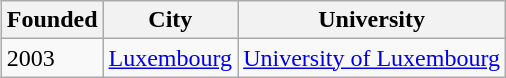<table class="wikitable sortable" style="margin:1px; border:1px solid #ccc;">
<tr style="text-align:left; vertical-align:top;" ">
<th>Founded</th>
<th>City</th>
<th>University</th>
</tr>
<tr>
<td>2003</td>
<td><a href='#'>Luxembourg</a></td>
<td><a href='#'>University of Luxembourg</a></td>
</tr>
</table>
